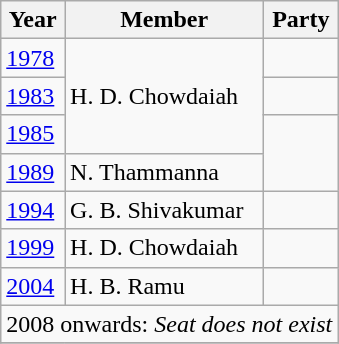<table class="wikitable sortable">
<tr>
<th>Year</th>
<th>Member</th>
<th colspan="2">Party</th>
</tr>
<tr>
<td><a href='#'>1978</a></td>
<td rowspan="3">H. D. Chowdaiah</td>
<td></td>
</tr>
<tr>
<td><a href='#'>1983</a></td>
<td></td>
</tr>
<tr>
<td><a href='#'>1985</a></td>
</tr>
<tr>
<td><a href='#'>1989</a></td>
<td>N. Thammanna</td>
</tr>
<tr>
<td><a href='#'>1994</a></td>
<td>G. B. Shivakumar</td>
<td></td>
</tr>
<tr>
<td><a href='#'>1999</a></td>
<td>H. D. Chowdaiah</td>
<td></td>
</tr>
<tr>
<td><a href='#'>2004</a></td>
<td>H. B. Ramu</td>
<td></td>
</tr>
<tr>
<td colspan=4 align=center>2008 onwards: <em>Seat does not exist</em></td>
</tr>
<tr>
</tr>
</table>
